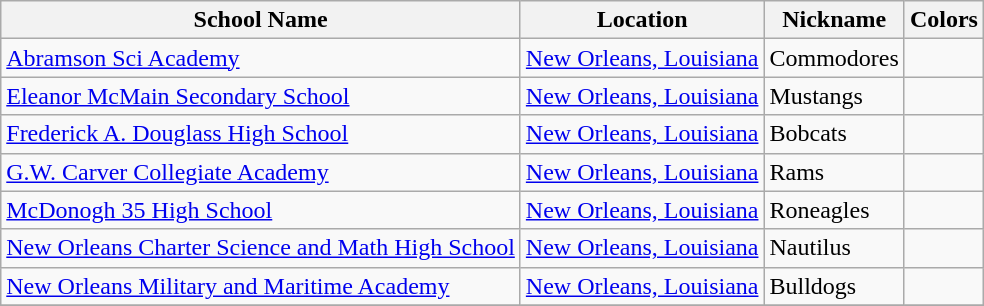<table class="wikitable">
<tr>
<th>School Name</th>
<th>Location</th>
<th>Nickname</th>
<th>Colors</th>
</tr>
<tr>
<td><a href='#'>Abramson Sci Academy</a></td>
<td><a href='#'>New Orleans, Louisiana</a></td>
<td>Commodores</td>
<td>  </td>
</tr>
<tr>
<td><a href='#'>Eleanor McMain Secondary School</a></td>
<td><a href='#'>New Orleans, Louisiana</a></td>
<td>Mustangs</td>
<td> </td>
</tr>
<tr>
<td><a href='#'>Frederick A. Douglass High School</a></td>
<td><a href='#'>New Orleans, Louisiana</a></td>
<td>Bobcats</td>
<td>  </td>
</tr>
<tr>
<td><a href='#'>G.W. Carver Collegiate Academy</a></td>
<td><a href='#'>New Orleans, Louisiana</a></td>
<td>Rams</td>
<td> </td>
</tr>
<tr>
<td><a href='#'>McDonogh 35 High School</a></td>
<td><a href='#'>New Orleans, Louisiana</a></td>
<td>Roneagles</td>
<td> </td>
</tr>
<tr>
<td><a href='#'>New Orleans Charter Science and Math High School</a></td>
<td><a href='#'>New Orleans, Louisiana</a></td>
<td>Nautilus</td>
<td> </td>
</tr>
<tr>
<td><a href='#'>New Orleans Military and Maritime Academy</a></td>
<td><a href='#'>New Orleans, Louisiana</a></td>
<td>Bulldogs</td>
<td> </td>
</tr>
<tr>
</tr>
</table>
